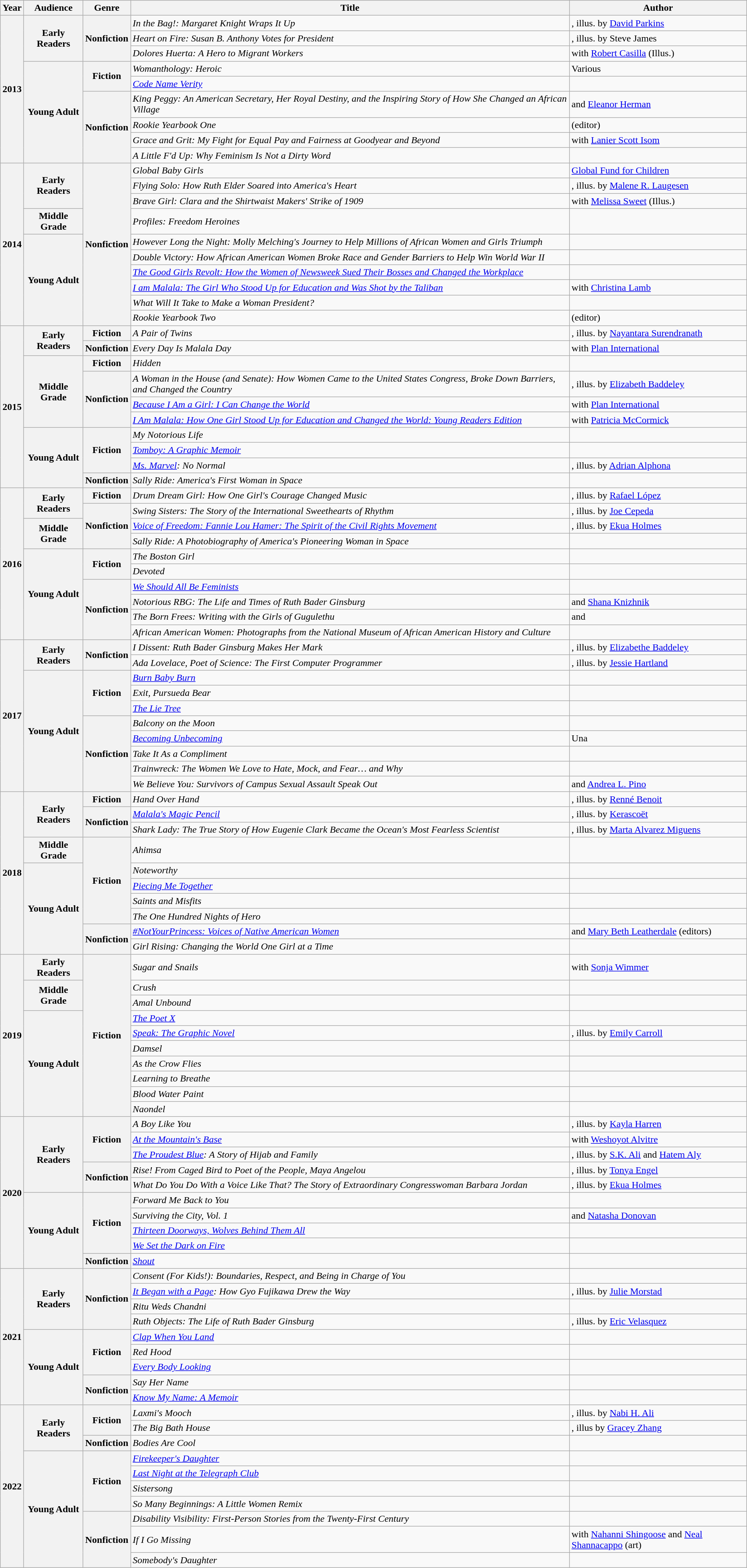<table class="wikitable sortable mw-collapsible">
<tr>
<th>Year</th>
<th>Audience</th>
<th>Genre</th>
<th>Title</th>
<th>Author</th>
</tr>
<tr>
<th rowspan="9">2013</th>
<th rowspan="3">Early Readers</th>
<th rowspan="3">Nonfiction</th>
<td><em>In the Bag!: Margaret Knight Wraps It Up</em></td>
<td>, illus. by <a href='#'>David Parkins</a></td>
</tr>
<tr>
<td><em>Heart on Fire: Susan B. Anthony Votes for President</em></td>
<td>, illus. by Steve James</td>
</tr>
<tr>
<td><em>Dolores Huerta: A Hero to Migrant Workers</em></td>
<td> with <a href='#'>Robert Casilla</a> (Illus.)</td>
</tr>
<tr>
<th rowspan="6">Young Adult</th>
<th rowspan="2">Fiction</th>
<td><em>Womanthology: Heroic</em></td>
<td>Various</td>
</tr>
<tr>
<td><em><a href='#'>Code Name Verity</a></em></td>
<td></td>
</tr>
<tr>
<th rowspan="4">Nonfiction</th>
<td><em>King Peggy: An American Secretary, Her Royal Destiny, and the Inspiring Story of How She Changed an African Village</em></td>
<td> and <a href='#'>Eleanor Herman</a></td>
</tr>
<tr>
<td><em>Rookie Yearbook One</em></td>
<td> (editor)</td>
</tr>
<tr>
<td><em>Grace and Grit: My Fight for Equal Pay and Fairness at Goodyear and Beyond</em></td>
<td> with <a href='#'>Lanier Scott Isom</a></td>
</tr>
<tr>
<td><em>A Little F'd Up: Why Feminism Is Not a Dirty Word</em></td>
<td></td>
</tr>
<tr>
<th rowspan="10">2014</th>
<th rowspan="3">Early Readers</th>
<th rowspan="10">Nonfiction</th>
<td><em>Global Baby Girls</em></td>
<td><a href='#'>Global Fund for Children</a></td>
</tr>
<tr>
<td><em>Flying Solo: How Ruth Elder Soared into America's Heart</em></td>
<td>, illus. by <a href='#'>Malene R. Laugesen</a></td>
</tr>
<tr>
<td><em>Brave Girl: Clara and the Shirtwaist Makers' Strike of 1909</em></td>
<td> with <a href='#'>Melissa Sweet</a> (Illus.)</td>
</tr>
<tr>
<th>Middle Grade</th>
<td><em>Profiles: Freedom Heroines</em></td>
<td></td>
</tr>
<tr>
<th rowspan="6">Young Adult</th>
<td><em>However Long the Night: Molly Melching's Journey to Help Millions of African Women and Girls Triumph</em></td>
<td></td>
</tr>
<tr>
<td><em>Double Victory: How African American Women Broke Race and Gender Barriers to Help Win World War II</em></td>
<td></td>
</tr>
<tr>
<td><a href='#'><em>The Good Girls Revolt: How the Women of Newsweek Sued Their Bosses and Changed the Workplace</em></a></td>
<td></td>
</tr>
<tr>
<td><a href='#'><em>I am Malala: The Girl Who Stood Up for Education and Was Shot by the Taliban</em></a></td>
<td> with <a href='#'>Christina Lamb</a></td>
</tr>
<tr>
<td><em>What Will It Take to Make a Woman President?</em></td>
<td></td>
</tr>
<tr>
<td><em>Rookie Yearbook Two</em></td>
<td> (editor)</td>
</tr>
<tr>
<th rowspan="10">2015</th>
<th rowspan="2">Early Readers</th>
<th>Fiction</th>
<td><em>A Pair of Twins</em></td>
<td>, illus. by <a href='#'>Nayantara Surendranath</a></td>
</tr>
<tr>
<th>Nonfiction</th>
<td><em>Every Day Is Malala Day</em></td>
<td> with <a href='#'>Plan International</a></td>
</tr>
<tr>
<th rowspan="4">Middle Grade</th>
<th>Fiction</th>
<td><em>Hidden</em></td>
<td></td>
</tr>
<tr>
<th rowspan="3">Nonfiction</th>
<td><em>A Woman in the House (and Senate): How Women Came to the United States Congress, Broke Down Barriers, and Changed the Country</em></td>
<td>, illus. by <a href='#'>Elizabeth Baddeley</a></td>
</tr>
<tr>
<td><a href='#'><em>Because I Am a Girl: I Can Change the World</em></a></td>
<td> with <a href='#'>Plan International</a></td>
</tr>
<tr>
<td><a href='#'><em>I Am Malala: How One Girl Stood Up for Education and Changed the World: Young Readers Edition</em></a></td>
<td> with <a href='#'>Patricia McCormick</a></td>
</tr>
<tr>
<th rowspan="4">Young Adult</th>
<th rowspan="3">Fiction</th>
<td><em>My Notorious Life</em></td>
<td></td>
</tr>
<tr>
<td><em><a href='#'>Tomboy: A Graphic Memoir</a></em></td>
<td></td>
</tr>
<tr>
<td><em><a href='#'>Ms. Marvel</a>: No Normal</em></td>
<td>, illus. by <a href='#'>Adrian Alphona</a></td>
</tr>
<tr>
<th>Nonfiction</th>
<td><em>Sally Ride: America's First Woman in Space</em></td>
<td></td>
</tr>
<tr>
<th rowspan="10">2016</th>
<th rowspan="2">Early Readers</th>
<th>Fiction</th>
<td><em>Drum Dream Girl: How One Girl's Courage Changed Music</em></td>
<td>, illus. by <a href='#'>Rafael López</a></td>
</tr>
<tr>
<th rowspan="3">Nonfiction</th>
<td><em>Swing Sisters: The Story of the International Sweethearts of Rhythm</em></td>
<td>, illus. by <a href='#'>Joe Cepeda</a></td>
</tr>
<tr>
<th rowspan="2">Middle Grade</th>
<td><em><a href='#'>Voice of Freedom: Fannie Lou Hamer: The Spirit of the Civil Rights Movement</a></em></td>
<td>, illus. by <a href='#'>Ekua Holmes</a></td>
</tr>
<tr>
<td><em>Sally Ride: A Photobiography of America's Pioneering Woman in Space</em></td>
<td></td>
</tr>
<tr>
<th rowspan="6">Young Adult</th>
<th rowspan="2">Fiction</th>
<td><em>The Boston Girl</em></td>
<td></td>
</tr>
<tr>
<td><em>Devoted</em></td>
<td></td>
</tr>
<tr>
<th rowspan="4">Nonfiction</th>
<td><em><a href='#'>We Should All Be Feminists</a></em></td>
<td></td>
</tr>
<tr>
<td><em>Notorious RBG: The Life and Times of Ruth Bader Ginsburg</em></td>
<td> and <a href='#'>Shana Knizhnik</a></td>
</tr>
<tr>
<td><em>The Born Frees: Writing with the Girls of Gugulethu</em></td>
<td> and </td>
</tr>
<tr>
<td><em>African American Women: Photographs from the National Museum of African American History and Culture</em></td>
<td></td>
</tr>
<tr>
<th rowspan="10">2017</th>
<th rowspan="2">Early Readers</th>
<th rowspan="2">Nonfiction</th>
<td><em>I Dissent: Ruth Bader Ginsburg Makes Her Mark</em></td>
<td>, illus. by <a href='#'>Elizabethe Baddeley</a></td>
</tr>
<tr>
<td><em>Ada Lovelace, Poet of Science: The First Computer Programmer</em></td>
<td>, illus. by <a href='#'>Jessie Hartland</a></td>
</tr>
<tr>
<th rowspan="8">Young Adult</th>
<th rowspan="3">Fiction</th>
<td><a href='#'><em>Burn Baby Burn</em></a></td>
<td></td>
</tr>
<tr>
<td><em>Exit, Pursueda Bear</em></td>
<td></td>
</tr>
<tr>
<td><em><a href='#'>The Lie Tree</a></em></td>
<td></td>
</tr>
<tr>
<th rowspan="5">Nonfiction</th>
<td><em>Balcony on the Moon</em></td>
<td></td>
</tr>
<tr>
<td><em><a href='#'>Becoming Unbecoming</a></em></td>
<td>Una</td>
</tr>
<tr>
<td><em>Take It As a Compliment</em></td>
<td></td>
</tr>
<tr>
<td><em>Trainwreck: The Women We Love to Hate, Mock, and Fear… and Why</em></td>
<td></td>
</tr>
<tr>
<td><em>We Believe You: Survivors of Campus Sexual Assault Speak Out</em></td>
<td> and <a href='#'>Andrea L. Pino</a></td>
</tr>
<tr>
<th rowspan="10">2018</th>
<th rowspan="3">Early Readers</th>
<th>Fiction</th>
<td><em>Hand Over Hand</em></td>
<td>, illus. by <a href='#'>Renné Benoit</a></td>
</tr>
<tr>
<th rowspan="2">Nonfiction</th>
<td><em><a href='#'>Malala's Magic Pencil</a></em></td>
<td>, illus. by <a href='#'>Kerascoët</a></td>
</tr>
<tr>
<td><em>Shark Lady: The True Story of How Eugenie Clark Became the Ocean's Most Fearless Scientist</em></td>
<td>, illus. by <a href='#'>Marta Alvarez Miguens</a></td>
</tr>
<tr>
<th>Middle Grade</th>
<th rowspan="5">Fiction</th>
<td><em>Ahimsa</em></td>
<td></td>
</tr>
<tr>
<th rowspan="6">Young Adult</th>
<td><em>Noteworthy</em></td>
<td></td>
</tr>
<tr>
<td><em><a href='#'>Piecing Me Together</a></em></td>
<td></td>
</tr>
<tr>
<td><em>Saints and Misfits</em></td>
<td></td>
</tr>
<tr>
<td><em>The One Hundred Nights of Hero</em></td>
<td></td>
</tr>
<tr>
<th rowspan="2">Nonfiction</th>
<td><a href='#'><em>#NotYourPrincess: Voices of Native American Women</em></a></td>
<td> and <a href='#'>Mary Beth Leatherdale</a> (editors)</td>
</tr>
<tr>
<td><em>Girl Rising: Changing the World One Girl at a Time</em></td>
<td></td>
</tr>
<tr>
<th rowspan="10">2019</th>
<th>Early Readers</th>
<th rowspan="10">Fiction</th>
<td><em>Sugar and Snails</em></td>
<td> with <a href='#'>Sonja Wimmer</a></td>
</tr>
<tr>
<th rowspan="2">Middle Grade</th>
<td><em>Crush</em></td>
<td></td>
</tr>
<tr>
<td><em>Amal Unbound</em></td>
<td></td>
</tr>
<tr>
<th rowspan="7">Young Adult</th>
<td><em><a href='#'>The Poet X</a></em></td>
<td></td>
</tr>
<tr>
<td><a href='#'><em>Speak: The Graphic Novel</em></a></td>
<td>, illus. by <a href='#'>Emily Carroll</a></td>
</tr>
<tr>
<td><em>Damsel</em></td>
<td></td>
</tr>
<tr>
<td><em>As the Crow Flies</em></td>
<td></td>
</tr>
<tr>
<td><em>Learning to Breathe</em></td>
<td></td>
</tr>
<tr>
<td><em>Blood Water Paint</em></td>
<td></td>
</tr>
<tr>
<td><em>Naondel</em></td>
<td></td>
</tr>
<tr>
<th rowspan="10">2020</th>
<th rowspan="5">Early Readers</th>
<th rowspan="3">Fiction</th>
<td><em>A Boy Like You</em></td>
<td>, illus. by <a href='#'>Kayla Harren</a></td>
</tr>
<tr>
<td><em><a href='#'>At the Mountain's Base</a></em></td>
<td> with <a href='#'>Weshoyot Alvitre</a></td>
</tr>
<tr>
<td><em><a href='#'>The Proudest Blue</a>: A Story of Hijab and Family</em></td>
<td>, illus. by <a href='#'>S.K. Ali</a> and <a href='#'>Hatem Aly</a></td>
</tr>
<tr>
<th rowspan="2">Nonfiction</th>
<td><em>Rise! From Caged Bird to Poet of the People, Maya Angelou</em></td>
<td>, illus. by <a href='#'>Tonya Engel</a></td>
</tr>
<tr>
<td><em>What Do You Do With a Voice Like That? The Story of Extraordinary Congresswoman Barbara Jordan</em></td>
<td>, illus. by <a href='#'>Ekua Holmes</a></td>
</tr>
<tr>
<th rowspan="5">Young Adult</th>
<th rowspan="4">Fiction</th>
<td><em>Forward Me Back to You</em></td>
<td></td>
</tr>
<tr>
<td><em>Surviving the City, Vol. 1</em></td>
<td> and <a href='#'>Natasha Donovan</a></td>
</tr>
<tr>
<td><em><a href='#'>Thirteen Doorways, Wolves Behind Them All</a></em></td>
<td></td>
</tr>
<tr>
<td><em><a href='#'>We Set the Dark on Fire</a></em></td>
<td></td>
</tr>
<tr>
<th>Nonfiction</th>
<td><em><a href='#'>Shout</a></em></td>
<td></td>
</tr>
<tr>
<th rowspan="9">2021</th>
<th rowspan="4">Early Readers</th>
<th rowspan="4">Nonfiction</th>
<td><em>Consent (For Kids!): Boundaries, Respect, and Being in Charge of You</em></td>
<td></td>
</tr>
<tr>
<td><em><a href='#'>It Began with a Page</a>: How Gyo Fujikawa Drew the Way</em></td>
<td>, illus. by <a href='#'>Julie Morstad</a></td>
</tr>
<tr>
<td><em>Ritu Weds Chandni</em></td>
<td></td>
</tr>
<tr>
<td><em>Ruth Objects: The Life of Ruth Bader Ginsburg</em></td>
<td>, illus. by <a href='#'>Eric Velasquez</a></td>
</tr>
<tr>
<th rowspan="5">Young Adult</th>
<th rowspan="3">Fiction</th>
<td><em><a href='#'>Clap When You Land</a></em></td>
<td></td>
</tr>
<tr>
<td><em>Red Hood</em></td>
<td></td>
</tr>
<tr>
<td><em><a href='#'>Every Body Looking</a></em></td>
<td></td>
</tr>
<tr>
<th rowspan="2">Nonfiction</th>
<td><em>Say Her Name</em></td>
<td></td>
</tr>
<tr>
<td><em><a href='#'>Know My Name: A Memoir</a></em></td>
<td></td>
</tr>
<tr>
<th rowspan="10">2022</th>
<th rowspan="3">Early Readers</th>
<th rowspan="2">Fiction</th>
<td><em>Laxmi's Mooch</em></td>
<td>, illus. by <a href='#'>Nabi H. Ali</a></td>
</tr>
<tr>
<td><em>The Big Bath House</em></td>
<td>, illus by <a href='#'>Gracey Zhang</a></td>
</tr>
<tr>
<th>Nonfiction</th>
<td><em>Bodies Are Cool</em></td>
<td></td>
</tr>
<tr>
<th rowspan="7">Young Adult</th>
<th rowspan="4">Fiction</th>
<td><em><a href='#'>Firekeeper's Daughter</a></em></td>
<td></td>
</tr>
<tr>
<td><em><a href='#'>Last Night at the Telegraph Club</a></em></td>
<td></td>
</tr>
<tr>
<td><em>Sistersong</em></td>
<td></td>
</tr>
<tr>
<td><em>So Many Beginnings: A Little Women Remix</em></td>
<td></td>
</tr>
<tr>
<th rowspan="3">Nonfiction</th>
<td><em>Disability Visibility: First-Person Stories from the Twenty-First Century</em></td>
<td></td>
</tr>
<tr>
<td><em>If I Go Missing</em></td>
<td> with <a href='#'>Nahanni Shingoose</a> and <a href='#'>Neal Shannacappo</a> (art)</td>
</tr>
<tr>
<td><em>Somebody's Daughter</em></td>
<td></td>
</tr>
</table>
